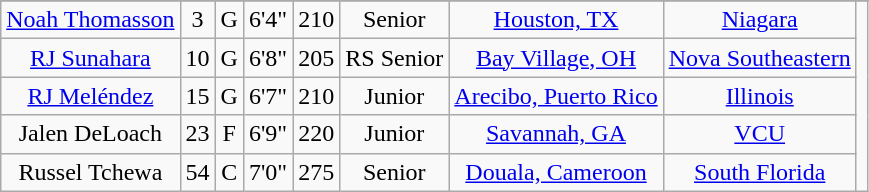<table class="wikitable sortable" style="text-align: center">
<tr align=center>
</tr>
<tr>
<td><a href='#'>Noah Thomasson</a></td>
<td>3</td>
<td>G</td>
<td>6'4"</td>
<td>210</td>
<td>Senior</td>
<td><a href='#'>Houston, TX</a></td>
<td><a href='#'>Niagara</a></td>
<td rowspan=5></td>
</tr>
<tr>
<td><a href='#'>RJ Sunahara</a></td>
<td>10</td>
<td>G</td>
<td>6'8"</td>
<td>205</td>
<td>RS Senior</td>
<td><a href='#'>Bay Village, OH</a></td>
<td><a href='#'>Nova Southeastern</a></td>
</tr>
<tr>
<td><a href='#'>RJ Meléndez</a></td>
<td>15</td>
<td>G</td>
<td>6'7"</td>
<td>210</td>
<td>Junior</td>
<td><a href='#'>Arecibo, Puerto Rico</a></td>
<td><a href='#'>Illinois</a></td>
</tr>
<tr>
<td>Jalen DeLoach</td>
<td>23</td>
<td>F</td>
<td>6'9"</td>
<td>220</td>
<td>Junior</td>
<td><a href='#'>Savannah, GA</a></td>
<td><a href='#'>VCU</a></td>
</tr>
<tr>
<td>Russel Tchewa</td>
<td>54</td>
<td>C</td>
<td>7'0"</td>
<td>275</td>
<td>Senior</td>
<td><a href='#'>Douala, Cameroon</a></td>
<td><a href='#'>South Florida</a></td>
</tr>
</table>
